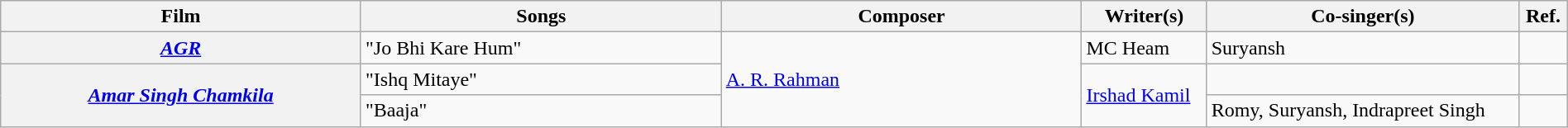<table class="wikitable plainrowheaders" width="100%">
<tr>
<th scope="col" width=23%>Film</th>
<th scope="col" width=23%>Songs</th>
<th scope="col" width=23%>Composer</th>
<th>Writer(s)</th>
<th>Co-singer(s)</th>
<th>Ref.</th>
</tr>
<tr>
<th><em><a href='#'>AGR</a></em></th>
<td>"Jo Bhi Kare Hum"</td>
<td rowspan="3"><a href='#'>A. R. Rahman</a></td>
<td>MC Heam</td>
<td>Suryansh</td>
<td></td>
</tr>
<tr>
<th rowspan=2><a href='#'><em>Amar Singh Chamkila</em></a></th>
<td>"Ishq Mitaye"</td>
<td rowspan=2><a href='#'>Irshad Kamil</a></td>
<td></td>
<td></td>
</tr>
<tr>
<td>"Baaja"</td>
<td>Romy, Suryansh, Indrapreet Singh</td>
<td></td>
</tr>
</table>
